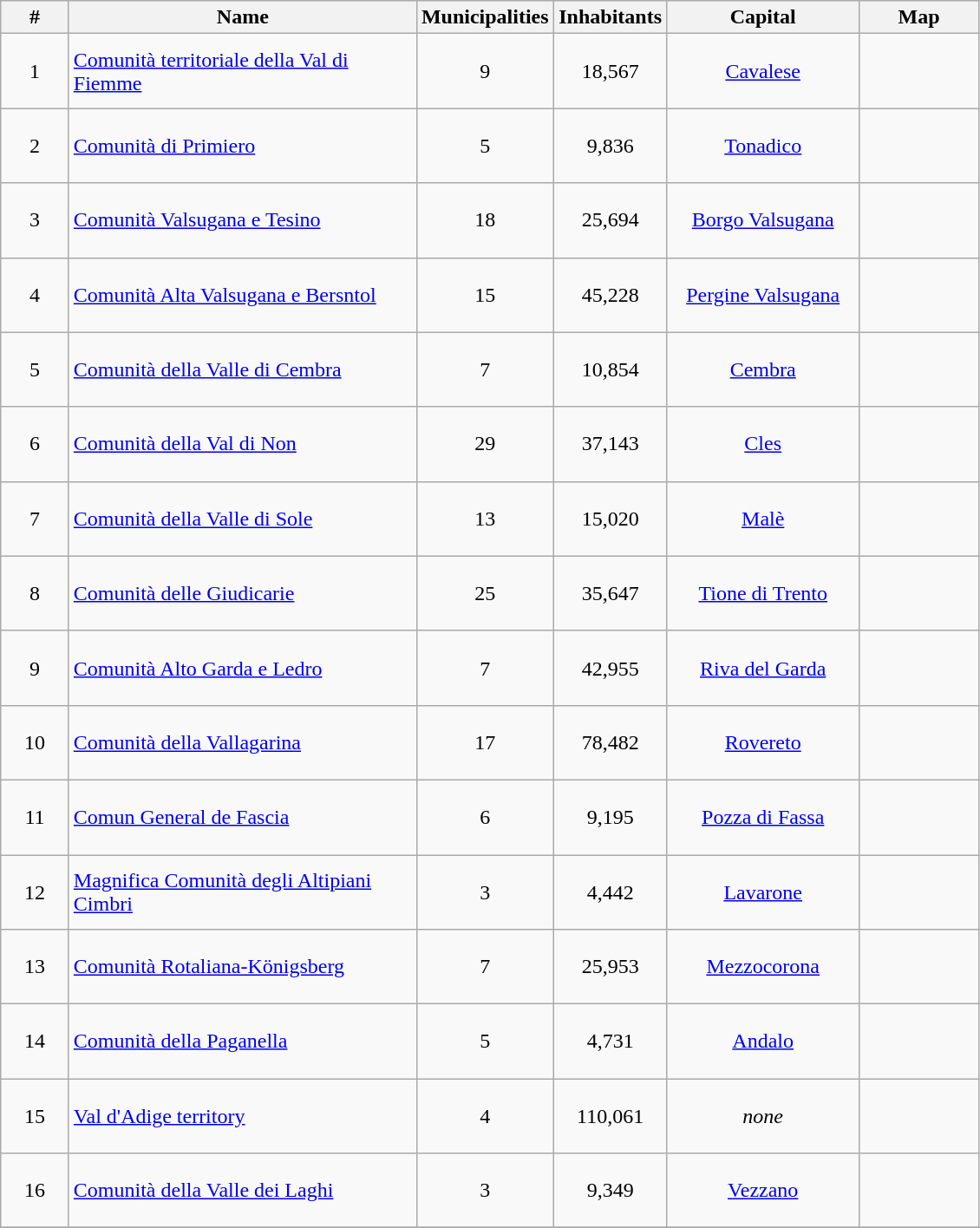<table class="wikitable sortable">
<tr>
<th width=45>#</th>
<th width=260>Name</th>
<th width=80>Municipalities</th>
<th width=80>Inhabitants</th>
<th width=140>Capital</th>
<th class="unsortable" width=85>Map</th>
</tr>
<tr>
<td height=50 align=center>1</td>
<td><a href='#'>Comunità territoriale della Val di Fiemme</a></td>
<td align=center>9</td>
<td align=center>18,567</td>
<td align=center><a href='#'>Cavalese</a></td>
<td align=center></td>
</tr>
<tr>
<td height=50 align=center>2</td>
<td><a href='#'>Comunità di Primiero</a></td>
<td align=center>5</td>
<td align=center>9,836</td>
<td align=center><a href='#'>Tonadico</a></td>
<td align=center></td>
</tr>
<tr>
<td height=50 align=center>3</td>
<td><a href='#'>Comunità Valsugana e Tesino</a></td>
<td align=center>18</td>
<td align=center>25,694</td>
<td align=center><a href='#'>Borgo Valsugana</a></td>
<td align=center></td>
</tr>
<tr>
<td height=50 align=center>4</td>
<td><a href='#'>Comunità Alta Valsugana e Bersntol</a></td>
<td align=center>15</td>
<td align=center>45,228</td>
<td align=center><a href='#'>Pergine Valsugana</a></td>
<td align=center></td>
</tr>
<tr>
<td height=50 align=center>5</td>
<td><a href='#'>Comunità della Valle di Cembra</a></td>
<td align=center>7</td>
<td align=center>10,854</td>
<td align=center><a href='#'>Cembra</a></td>
<td align=center></td>
</tr>
<tr>
<td height=50 align=center>6</td>
<td><a href='#'>Comunità della Val di Non</a></td>
<td align=center>29</td>
<td align=center>37,143</td>
<td align=center><a href='#'>Cles</a></td>
<td align=center></td>
</tr>
<tr>
<td height=50 align=center>7</td>
<td><a href='#'>Comunità della Valle di Sole</a></td>
<td align=center>13</td>
<td align=center>15,020</td>
<td align=center><a href='#'>Malè</a></td>
<td align=center></td>
</tr>
<tr>
<td height=50 align=center>8</td>
<td><a href='#'>Comunità delle Giudicarie</a></td>
<td align=center>25</td>
<td align=center>35,647</td>
<td align=center><a href='#'>Tione di Trento</a></td>
<td align=center></td>
</tr>
<tr>
<td height=50 align=center>9</td>
<td><a href='#'>Comunità Alto Garda e Ledro</a></td>
<td align=center>7</td>
<td align=center>42,955</td>
<td align=center><a href='#'>Riva del Garda</a></td>
<td align=center></td>
</tr>
<tr>
<td height=50 align=center>10</td>
<td><a href='#'>Comunità della Vallagarina</a></td>
<td align=center>17</td>
<td align=center>78,482</td>
<td align=center><a href='#'>Rovereto</a></td>
<td align=center></td>
</tr>
<tr>
<td height=50 align=center>11</td>
<td><a href='#'>Comun General de Fascia</a></td>
<td align=center>6</td>
<td align=center>9,195</td>
<td align=center><a href='#'>Pozza di Fassa</a></td>
<td align=center></td>
</tr>
<tr>
<td height=50 align=center>12</td>
<td><a href='#'>Magnifica Comunità degli Altipiani Cimbri</a></td>
<td align=center>3</td>
<td align=center>4,442</td>
<td align=center><a href='#'>Lavarone</a></td>
<td align=center></td>
</tr>
<tr>
<td height=50 align=center>13</td>
<td><a href='#'>Comunità Rotaliana-Königsberg</a></td>
<td align=center>7</td>
<td align=center>25,953</td>
<td align=center><a href='#'>Mezzocorona</a></td>
<td align=center></td>
</tr>
<tr>
<td height=50 align=center>14</td>
<td><a href='#'>Comunità della Paganella</a></td>
<td align=center>5</td>
<td align=center>4,731</td>
<td align=center><a href='#'>Andalo</a></td>
<td align=center></td>
</tr>
<tr>
<td height=50 align=center>15</td>
<td><a href='#'>Val d'Adige territory</a></td>
<td align=center>4</td>
<td align=center>110,061</td>
<td align=center><em>none</em></td>
<td align=center></td>
</tr>
<tr>
<td height=50 align=center>16</td>
<td><a href='#'>Comunità della Valle dei Laghi</a></td>
<td align=center>3</td>
<td align=center>9,349</td>
<td align=center><a href='#'>Vezzano</a></td>
<td align=center></td>
</tr>
<tr>
</tr>
</table>
